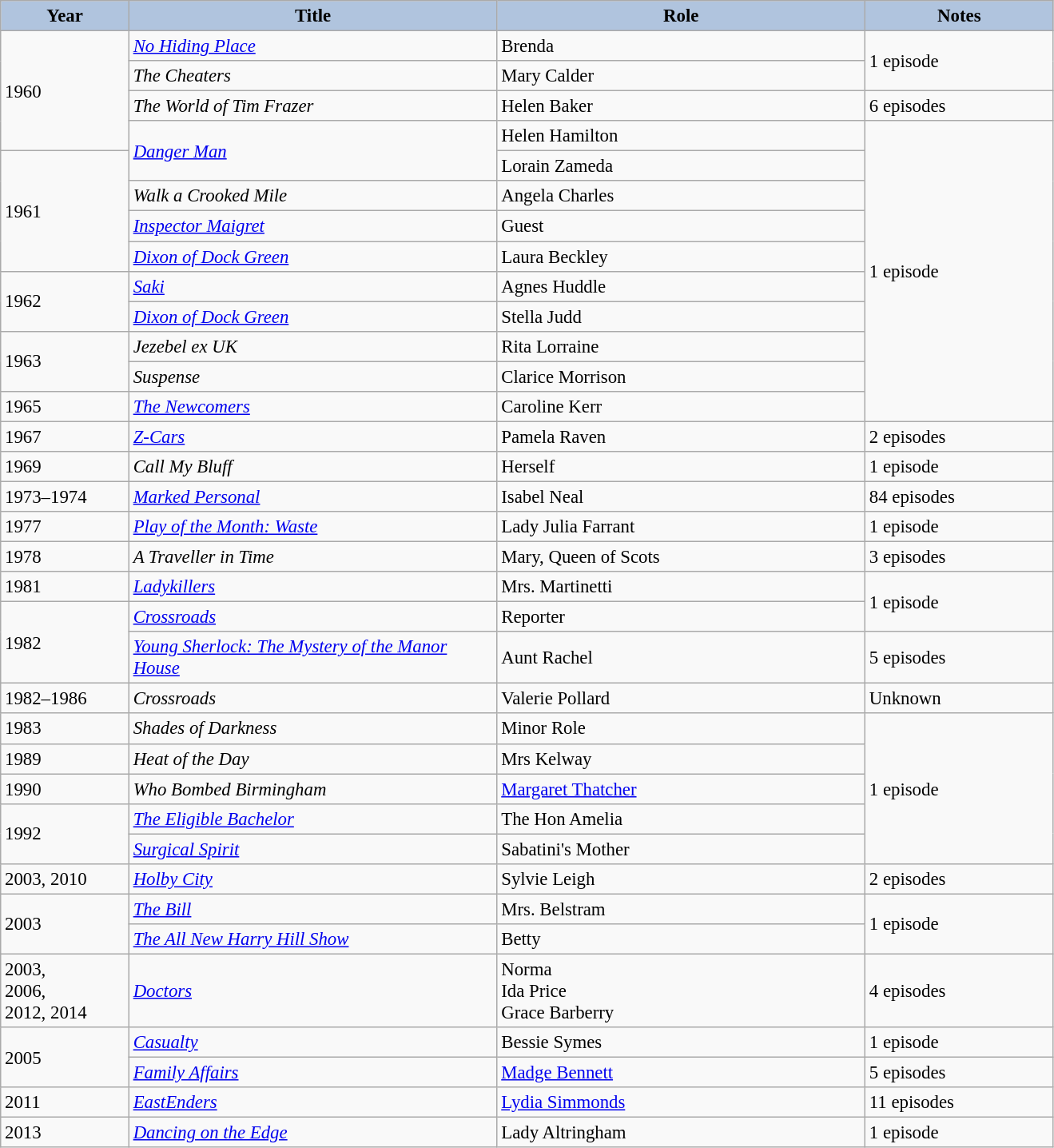<table class="wikitable" style="font-size: 95%;">
<tr>
<th style="background:#B0C4DE;" width="100">Year</th>
<th style="background:#B0C4DE;" width="300">Title</th>
<th style="background:#B0C4DE;" width="300">Role</th>
<th style="background:#B0C4DE;" width="150">Notes</th>
</tr>
<tr>
<td rowspan="4">1960</td>
<td><em><a href='#'>No Hiding Place</a></em></td>
<td>Brenda</td>
<td rowspan="2">1 episode</td>
</tr>
<tr>
<td><em>The Cheaters</em></td>
<td>Mary Calder</td>
</tr>
<tr>
<td><em>The World of Tim Frazer</em></td>
<td>Helen Baker</td>
<td>6 episodes</td>
</tr>
<tr>
<td rowspan="2"><em><a href='#'>Danger Man</a></em></td>
<td>Helen Hamilton</td>
<td rowspan="10">1 episode</td>
</tr>
<tr>
<td rowspan="4">1961</td>
<td>Lorain Zameda</td>
</tr>
<tr>
<td><em>Walk a Crooked Mile</em></td>
<td>Angela Charles</td>
</tr>
<tr>
<td><em><a href='#'>Inspector Maigret</a></em></td>
<td>Guest</td>
</tr>
<tr>
<td><em><a href='#'>Dixon of Dock Green</a></em></td>
<td>Laura Beckley</td>
</tr>
<tr>
<td rowspan="2">1962</td>
<td><em><a href='#'>Saki</a></em></td>
<td>Agnes Huddle</td>
</tr>
<tr>
<td><em><a href='#'>Dixon of Dock Green</a></em></td>
<td>Stella Judd</td>
</tr>
<tr>
<td rowspan="2">1963</td>
<td><em>Jezebel ex UK</em></td>
<td>Rita Lorraine</td>
</tr>
<tr>
<td><em>Suspense</em></td>
<td>Clarice Morrison</td>
</tr>
<tr>
<td>1965</td>
<td><em><a href='#'>The Newcomers</a></em></td>
<td>Caroline Kerr</td>
</tr>
<tr>
<td>1967</td>
<td><em><a href='#'>Z-Cars</a></em></td>
<td>Pamela Raven</td>
<td>2 episodes</td>
</tr>
<tr>
<td>1969</td>
<td><em>Call My Bluff</em></td>
<td>Herself</td>
<td>1 episode</td>
</tr>
<tr>
<td>1973–1974</td>
<td><em><a href='#'>Marked Personal</a></em></td>
<td>Isabel Neal</td>
<td>84 episodes</td>
</tr>
<tr>
<td>1977</td>
<td><em><a href='#'>Play of the Month: Waste</a></em></td>
<td>Lady Julia Farrant</td>
<td>1 episode</td>
</tr>
<tr>
<td>1978</td>
<td><em>A Traveller in Time</em></td>
<td>Mary, Queen of Scots</td>
<td>3 episodes</td>
</tr>
<tr>
<td>1981</td>
<td><em><a href='#'>Ladykillers</a></em></td>
<td>Mrs. Martinetti</td>
<td rowspan="2">1 episode</td>
</tr>
<tr>
<td rowspan="2">1982</td>
<td><em><a href='#'>Crossroads</a></em></td>
<td>Reporter</td>
</tr>
<tr>
<td><em><a href='#'>Young Sherlock: The Mystery of the Manor House</a></em></td>
<td>Aunt Rachel</td>
<td>5 episodes</td>
</tr>
<tr>
<td>1982–1986</td>
<td><em>Crossroads</em></td>
<td>Valerie Pollard</td>
<td>Unknown</td>
</tr>
<tr>
<td>1983</td>
<td><em>Shades of Darkness</em></td>
<td>Minor Role</td>
<td rowspan="5">1 episode</td>
</tr>
<tr>
<td>1989</td>
<td><em>Heat of the Day</em></td>
<td>Mrs Kelway</td>
</tr>
<tr>
<td>1990</td>
<td><em>Who Bombed Birmingham</em></td>
<td><a href='#'>Margaret Thatcher</a></td>
</tr>
<tr>
<td rowspan="2">1992</td>
<td><em><a href='#'>The Eligible Bachelor</a></em></td>
<td>The Hon Amelia</td>
</tr>
<tr>
<td><em><a href='#'>Surgical Spirit</a></em></td>
<td>Sabatini's Mother</td>
</tr>
<tr>
<td>2003, 2010</td>
<td><em><a href='#'>Holby City</a></em></td>
<td>Sylvie Leigh</td>
<td>2 episodes</td>
</tr>
<tr>
<td rowspan="2">2003</td>
<td><em><a href='#'>The Bill</a></em></td>
<td>Mrs. Belstram</td>
<td rowspan="2">1 episode</td>
</tr>
<tr>
<td><em><a href='#'>The All New Harry Hill Show</a></em></td>
<td>Betty</td>
</tr>
<tr>
<td>2003,<br>2006,<br>2012, 2014</td>
<td><em><a href='#'>Doctors</a></em></td>
<td>Norma <br> Ida Price <br> Grace Barberry</td>
<td>4 episodes</td>
</tr>
<tr>
<td rowspan="2">2005</td>
<td><em><a href='#'>Casualty</a></em></td>
<td>Bessie Symes</td>
<td>1 episode</td>
</tr>
<tr>
<td><em><a href='#'>Family Affairs</a></em></td>
<td><a href='#'>Madge Bennett</a></td>
<td>5 episodes</td>
</tr>
<tr>
<td>2011</td>
<td><em><a href='#'>EastEnders</a></em></td>
<td><a href='#'>Lydia Simmonds</a></td>
<td>11 episodes</td>
</tr>
<tr>
<td>2013</td>
<td><em><a href='#'>Dancing on the Edge</a></em></td>
<td>Lady Altringham</td>
<td>1 episode</td>
</tr>
</table>
